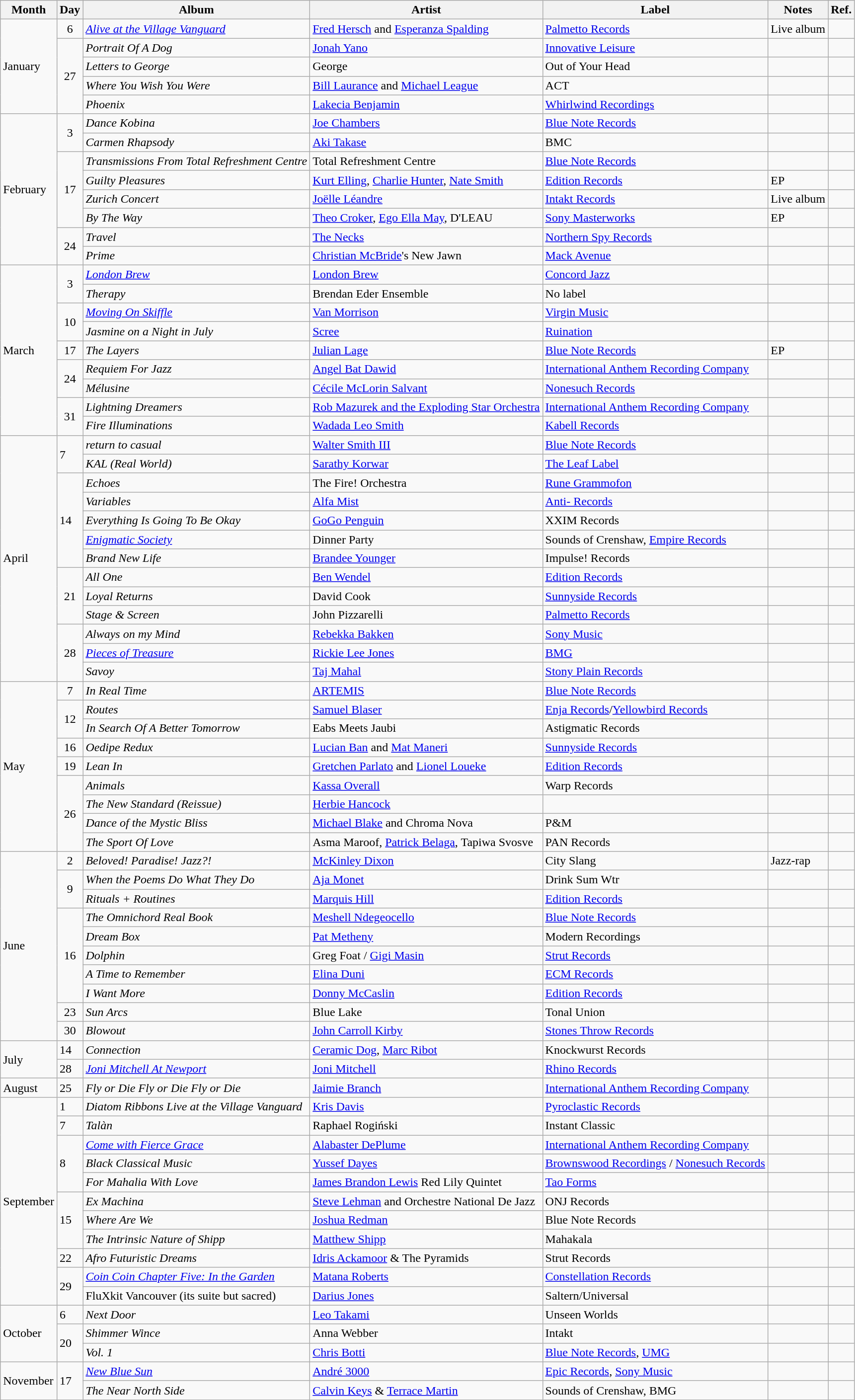<table class="wikitable">
<tr>
<th>Month</th>
<th>Day</th>
<th>Album</th>
<th>Artist</th>
<th>Label</th>
<th>Notes</th>
<th>Ref.</th>
</tr>
<tr>
<td rowspan="5">January</td>
<td rowspan="1" style="text-align:center;">6</td>
<td><em><a href='#'>Alive at the Village Vanguard</a></em></td>
<td><a href='#'>Fred Hersch</a> and <a href='#'>Esperanza Spalding</a></td>
<td><a href='#'>Palmetto Records</a></td>
<td>Live album</td>
<td></td>
</tr>
<tr>
<td rowspan="4" style="text-align:center;">27</td>
<td><em>Portrait Of A Dog</em></td>
<td><a href='#'>Jonah Yano</a></td>
<td><a href='#'>Innovative Leisure</a></td>
<td></td>
<td></td>
</tr>
<tr>
<td><em>Letters to George</em></td>
<td>George</td>
<td>Out of Your Head</td>
<td></td>
<td></td>
</tr>
<tr>
<td><em>Where You Wish You Were</em></td>
<td><a href='#'>Bill Laurance</a> and <a href='#'>Michael League</a></td>
<td>ACT</td>
<td></td>
<td></td>
</tr>
<tr>
<td><em>Phoenix</em></td>
<td><a href='#'>Lakecia Benjamin</a></td>
<td><a href='#'>Whirlwind Recordings</a></td>
<td></td>
<td></td>
</tr>
<tr>
<td rowspan="8">February</td>
<td rowspan="2" style="text-align:center;">3</td>
<td><em>Dance Kobina</em></td>
<td><a href='#'>Joe Chambers</a></td>
<td><a href='#'>Blue Note Records</a></td>
<td></td>
<td></td>
</tr>
<tr>
<td><em>Carmen Rhapsody</em></td>
<td><a href='#'>Aki Takase</a></td>
<td>BMC</td>
<td></td>
<td></td>
</tr>
<tr>
<td rowspan="4" style="text-align:center;">17</td>
<td><em>Transmissions From Total Refreshment Centre</em></td>
<td>Total Refreshment Centre</td>
<td><a href='#'>Blue Note Records</a></td>
<td></td>
<td></td>
</tr>
<tr>
<td><em>Guilty Pleasures</em></td>
<td><a href='#'>Kurt Elling</a>, <a href='#'>Charlie Hunter</a>, <a href='#'>Nate Smith</a></td>
<td><a href='#'>Edition Records</a></td>
<td>EP</td>
<td></td>
</tr>
<tr>
<td><em>Zurich Concert</em></td>
<td><a href='#'>Joëlle Léandre</a></td>
<td><a href='#'>Intakt Records</a></td>
<td>Live album</td>
<td></td>
</tr>
<tr>
<td><em>By The Way</em></td>
<td><a href='#'>Theo Croker</a>, <a href='#'>Ego Ella May</a>, D'LEAU</td>
<td><a href='#'>Sony Masterworks</a></td>
<td>EP</td>
<td></td>
</tr>
<tr>
<td rowspan="2" style="text-align:center;">24</td>
<td><em>Travel</em></td>
<td><a href='#'>The Necks</a></td>
<td><a href='#'>Northern Spy Records</a></td>
<td></td>
<td></td>
</tr>
<tr>
<td><em>Prime</em></td>
<td><a href='#'>Christian McBride</a>'s New Jawn</td>
<td><a href='#'>Mack Avenue</a></td>
<td></td>
<td></td>
</tr>
<tr>
<td rowspan="9">March</td>
<td rowspan="2" style="text-align:center;">3</td>
<td><em><a href='#'>London Brew</a></em></td>
<td><a href='#'>London Brew</a></td>
<td><a href='#'>Concord Jazz</a></td>
<td></td>
<td></td>
</tr>
<tr>
<td><em>Therapy</em></td>
<td>Brendan Eder Ensemble</td>
<td>No label</td>
<td></td>
<td></td>
</tr>
<tr>
<td rowspan="2" style="text-align:center;">10</td>
<td><em><a href='#'>Moving On Skiffle</a></em></td>
<td><a href='#'>Van Morrison</a></td>
<td><a href='#'>Virgin Music</a></td>
<td></td>
<td></td>
</tr>
<tr>
<td><em>Jasmine on a Night in July</em></td>
<td><a href='#'>Scree</a></td>
<td><a href='#'>Ruination</a></td>
<td></td>
<td></td>
</tr>
<tr>
<td rowspan="1" style="text-align:center;">17</td>
<td><em>The Layers</em></td>
<td><a href='#'>Julian Lage</a></td>
<td><a href='#'>Blue Note Records</a></td>
<td>EP</td>
<td></td>
</tr>
<tr>
<td rowspan="2" style="text-align:center;">24</td>
<td><em>Requiem For Jazz</em></td>
<td><a href='#'>Angel Bat Dawid</a></td>
<td><a href='#'>International Anthem Recording Company</a></td>
<td></td>
<td></td>
</tr>
<tr>
<td><em>Mélusine</em></td>
<td><a href='#'>Cécile McLorin Salvant</a></td>
<td><a href='#'>Nonesuch Records</a></td>
<td></td>
<td><br></td>
</tr>
<tr>
<td rowspan="2" style="text-align:center;">31</td>
<td><em>Lightning Dreamers</em></td>
<td><a href='#'>Rob Mazurek and the Exploding Star Orchestra</a></td>
<td><a href='#'>International Anthem Recording Company</a></td>
<td></td>
<td></td>
</tr>
<tr>
<td><em>Fire Illuminations</em></td>
<td><a href='#'>Wadada Leo Smith</a></td>
<td><a href='#'>Kabell Records</a></td>
<td></td>
<td></td>
</tr>
<tr>
<td rowspan="13">April</td>
<td rowspan="2">7</td>
<td><em>return to casual </em></td>
<td><a href='#'>Walter Smith III</a></td>
<td><a href='#'>Blue Note Records</a></td>
<td></td>
<td></td>
</tr>
<tr>
<td><em>KAL (Real World)</em></td>
<td><a href='#'>Sarathy Korwar</a></td>
<td><a href='#'>The Leaf Label</a></td>
<td></td>
<td></td>
</tr>
<tr>
<td rowspan="5">14</td>
<td><em>Echoes</em></td>
<td>The Fire! Orchestra</td>
<td><a href='#'>Rune Grammofon</a></td>
<td></td>
<td></td>
</tr>
<tr>
<td><em>Variables</em></td>
<td><a href='#'>Alfa Mist</a></td>
<td><a href='#'>Anti- Records</a></td>
<td></td>
<td></td>
</tr>
<tr>
<td><em>Everything Is Going To Be Okay</em></td>
<td><a href='#'>GoGo Penguin</a></td>
<td>XXIM Records</td>
<td></td>
<td></td>
</tr>
<tr>
<td><em><a href='#'>Enigmatic Society</a></em></td>
<td>Dinner Party</td>
<td>Sounds of Crenshaw, <a href='#'>Empire Records</a></td>
<td></td>
<td></td>
</tr>
<tr>
<td><em>Brand New Life</em></td>
<td><a href='#'>Brandee Younger</a></td>
<td>Impulse! Records</td>
<td></td>
<td></td>
</tr>
<tr>
<td rowspan="3" style="text-align:center;">21</td>
<td><em>All One</em></td>
<td><a href='#'>Ben Wendel</a></td>
<td><a href='#'>Edition Records</a></td>
<td></td>
<td></td>
</tr>
<tr>
<td><em>Loyal Returns</em></td>
<td>David Cook</td>
<td><a href='#'>Sunnyside Records</a></td>
<td></td>
<td></td>
</tr>
<tr>
<td><em>Stage & Screen</em></td>
<td>John Pizzarelli</td>
<td><a href='#'>Palmetto Records</a></td>
<td></td>
<td></td>
</tr>
<tr>
<td rowspan="3" style="text-align:center;">28</td>
<td><em>Always on my Mind</em></td>
<td><a href='#'>Rebekka Bakken</a></td>
<td><a href='#'>Sony Music</a></td>
<td></td>
<td></td>
</tr>
<tr>
<td><em><a href='#'>Pieces of Treasure</a></em></td>
<td><a href='#'>Rickie Lee Jones</a></td>
<td><a href='#'>BMG</a></td>
<td></td>
<td></td>
</tr>
<tr>
<td><em>Savoy</em></td>
<td><a href='#'>Taj Mahal</a></td>
<td><a href='#'>Stony Plain Records</a></td>
<td></td>
<td></td>
</tr>
<tr>
<td rowspan="9">May</td>
<td rowspan="1" style="text-align:center;">7</td>
<td><em>In Real Time</em></td>
<td><a href='#'>ARTEMIS</a></td>
<td><a href='#'>Blue Note Records</a></td>
<td></td>
<td></td>
</tr>
<tr>
<td rowspan="2" style="text-align:center;">12</td>
<td><em>Routes</em></td>
<td><a href='#'>Samuel Blaser</a></td>
<td><a href='#'>Enja Records</a>/<a href='#'>Yellowbird Records</a></td>
<td></td>
<td></td>
</tr>
<tr>
<td><em>In Search Of A Better Tomorrow</em></td>
<td>Eabs Meets Jaubi</td>
<td>Astigmatic Records</td>
<td></td>
<td></td>
</tr>
<tr>
<td rowspan="1" style="text-align:center;">16</td>
<td><em>Oedipe Redux</em></td>
<td><a href='#'>Lucian Ban</a> and <a href='#'>Mat Maneri</a></td>
<td><a href='#'>Sunnyside Records</a></td>
<td></td>
<td></td>
</tr>
<tr>
<td rowspan="1" style="text-align:center;">19</td>
<td><em>Lean In </em></td>
<td><a href='#'>Gretchen Parlato</a> and <a href='#'>Lionel Loueke</a></td>
<td><a href='#'>Edition Records</a></td>
<td></td>
<td></td>
</tr>
<tr>
<td rowspan="4" style="text-align:center;">26</td>
<td><em>Animals</em></td>
<td><a href='#'>Kassa Overall</a></td>
<td>Warp Records</td>
<td></td>
<td></td>
</tr>
<tr>
<td><em>The New Standard (Reissue)</em></td>
<td><a href='#'>Herbie Hancock</a></td>
<td></td>
<td></td>
<td></td>
</tr>
<tr>
<td><em>Dance of the Mystic Bliss</em></td>
<td><a href='#'>Michael Blake</a> and Chroma Nova</td>
<td>P&M</td>
<td></td>
<td></td>
</tr>
<tr>
<td><em>The Sport Of Love</em></td>
<td>Asma Maroof, <a href='#'>Patrick Belaga</a>, Tapiwa Svosve</td>
<td>PAN Records</td>
<td></td>
<td></td>
</tr>
<tr>
<td rowspan="10">June</td>
<td rowspan="1" style="text-align:center;">2</td>
<td><em>Beloved! Paradise! Jazz?!</em></td>
<td><a href='#'>McKinley Dixon</a></td>
<td>City Slang</td>
<td>Jazz-rap</td>
<td></td>
</tr>
<tr>
<td rowspan="2" style="text-align:center;">9</td>
<td><em>When the Poems Do What They Do</em></td>
<td><a href='#'>Aja Monet</a></td>
<td>Drink Sum Wtr</td>
<td></td>
<td></td>
</tr>
<tr>
<td><em>Rituals + Routines</em></td>
<td><a href='#'>Marquis Hill</a></td>
<td><a href='#'>Edition Records</a></td>
<td></td>
<td></td>
</tr>
<tr>
<td rowspan="5" style="text-align:center;">16</td>
<td><em>The Omnichord Real Book</em></td>
<td><a href='#'>Meshell Ndegeocello</a></td>
<td><a href='#'>Blue Note Records</a></td>
<td></td>
<td></td>
</tr>
<tr>
<td><em>Dream Box</em></td>
<td><a href='#'>Pat Metheny</a></td>
<td>Modern Recordings</td>
<td></td>
<td></td>
</tr>
<tr>
<td><em>Dolphin</em></td>
<td>Greg Foat / <a href='#'>Gigi Masin</a></td>
<td><a href='#'>Strut Records</a></td>
<td></td>
<td></td>
</tr>
<tr>
<td><em>A Time to Remember</em></td>
<td><a href='#'>Elina Duni</a></td>
<td><a href='#'>ECM Records</a></td>
<td></td>
<td></td>
</tr>
<tr>
<td><em>I Want More</em></td>
<td><a href='#'>Donny McCaslin</a></td>
<td><a href='#'>Edition Records</a></td>
<td></td>
<td></td>
</tr>
<tr>
<td rowspan="1" style="text-align:center;">23</td>
<td><em>Sun Arcs</em></td>
<td>Blue Lake</td>
<td>Tonal Union</td>
<td></td>
<td></td>
</tr>
<tr>
<td rowspan="1" style="text-align:center;">30</td>
<td><em>Blowout</em></td>
<td><a href='#'>John Carroll Kirby</a></td>
<td><a href='#'>Stones Throw Records</a></td>
<td></td>
<td></td>
</tr>
<tr>
<td rowspan="2">July</td>
<td rowspan="1">14</td>
<td><em>Connection</em></td>
<td><a href='#'>Ceramic Dog</a>, <a href='#'>Marc Ribot</a></td>
<td>Knockwurst Records</td>
<td></td>
<td></td>
</tr>
<tr>
<td rowspan="1">28</td>
<td><em><a href='#'>Joni Mitchell At Newport</a></em></td>
<td><a href='#'>Joni Mitchell</a></td>
<td><a href='#'>Rhino Records</a></td>
<td></td>
<td></td>
</tr>
<tr>
<td rowspan="1">August</td>
<td rowspan="1">25</td>
<td><em>Fly or Die Fly or Die Fly or Die</em></td>
<td><a href='#'>Jaimie Branch</a></td>
<td><a href='#'>International Anthem Recording Company</a></td>
<td></td>
<td></td>
</tr>
<tr>
<td rowspan="11">September</td>
<td>1</td>
<td><em>Diatom Ribbons Live at the Village Vanguard</em></td>
<td><a href='#'>Kris Davis</a></td>
<td><a href='#'>Pyroclastic Records</a></td>
<td></td>
<td></td>
</tr>
<tr>
<td>7</td>
<td><em>Talàn</em></td>
<td>Raphael Rogiński</td>
<td>Instant Classic</td>
<td></td>
<td></td>
</tr>
<tr>
<td rowspan="3">8</td>
<td><em><a href='#'>Come with Fierce Grace</a></em></td>
<td><a href='#'>Alabaster DePlume</a></td>
<td><a href='#'>International Anthem Recording Company</a></td>
<td></td>
<td></td>
</tr>
<tr>
<td><em>Black Classical Music</em></td>
<td><a href='#'>Yussef Dayes</a></td>
<td><a href='#'>Brownswood Recordings</a> / <a href='#'>Nonesuch Records</a></td>
<td></td>
<td></td>
</tr>
<tr>
<td><em>For Mahalia With Love</em></td>
<td><a href='#'>James Brandon Lewis</a> Red Lily Quintet</td>
<td><a href='#'>Tao Forms</a></td>
<td></td>
<td></td>
</tr>
<tr>
<td rowspan="3">15</td>
<td><em>Ex Machina</em></td>
<td {{hlist><a href='#'>Steve Lehman</a> and Orchestre National De Jazz</td>
<td>ONJ Records</td>
<td></td>
<td></td>
</tr>
<tr>
<td><em>Where Are We</em></td>
<td><a href='#'>Joshua Redman</a></td>
<td>Blue Note Records</td>
<td></td>
<td></td>
</tr>
<tr>
<td><em>The Intrinsic Nature of Shipp</em></td>
<td><a href='#'>Matthew Shipp</a></td>
<td>Mahakala</td>
<td></td>
<td></td>
</tr>
<tr>
<td>22</td>
<td><em>Afro Futuristic Dreams</em></td>
<td><a href='#'>Idris Ackamoor</a> & The Pyramids</td>
<td>Strut Records</td>
<td></td>
<td></td>
</tr>
<tr>
<td rowspan="2">29</td>
<td><em><a href='#'>Coin Coin Chapter Five: In the Garden</a></em></td>
<td><a href='#'>Matana Roberts</a></td>
<td><a href='#'>Constellation Records</a></td>
<td></td>
<td></td>
</tr>
<tr>
<td>FluXkit Vancouver (its suite but sacred)</td>
<td><a href='#'>Darius Jones</a></td>
<td>Saltern/Universal</td>
<td></td>
<td></td>
</tr>
<tr>
<td rowspan="3">October</td>
<td>6</td>
<td><em>Next Door</em></td>
<td><a href='#'>Leo Takami</a></td>
<td>Unseen Worlds</td>
<td></td>
<td></td>
</tr>
<tr>
<td rowspan="2">20</td>
<td><em>Shimmer Wince</em></td>
<td>Anna Webber</td>
<td>Intakt</td>
<td></td>
<td></td>
</tr>
<tr>
<td><em>Vol. 1</em></td>
<td><a href='#'>Chris Botti</a></td>
<td><a href='#'>Blue Note Records</a>, <a href='#'>UMG</a></td>
<td></td>
<td></td>
</tr>
<tr>
<td rowspan="2">November</td>
<td rowspan="2">17</td>
<td><em><a href='#'>New Blue Sun</a></em></td>
<td><a href='#'>André 3000</a></td>
<td><a href='#'>Epic Records</a>, <a href='#'>Sony Music</a></td>
<td></td>
<td></td>
</tr>
<tr>
<td><em>The Near North Side</em></td>
<td><a href='#'>Calvin Keys</a> & <a href='#'>Terrace Martin</a></td>
<td>Sounds of Crenshaw, BMG</td>
<td></td>
<td></td>
</tr>
</table>
